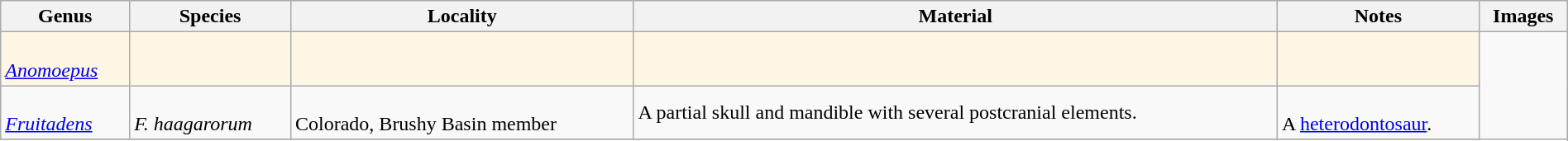<table class="wikitable" align="center" width="100%">
<tr>
<th>Genus</th>
<th>Species</th>
<th>Locality</th>
<th>Material</th>
<th>Notes</th>
<th>Images</th>
</tr>
<tr>
<td style="background:#FEF6E4;"><br><em><a href='#'>Anomoepus</a></em></td>
<td style="background:#FEF6E4;"></td>
<td style="background:#FEF6E4;"></td>
<td style="background:#FEF6E4;"></td>
<td style="background:#FEF6E4;"></td>
<td rowspan="34"><br></td>
</tr>
<tr>
<td><br><em><a href='#'>Fruitadens</a></em></td>
<td><br><em>F. haagarorum</em></td>
<td><br>Colorado, Brushy Basin member</td>
<td>A partial skull and mandible with several postcranial elements.</td>
<td><br>A <a href='#'>heterodontosaur</a>.</td>
</tr>
<tr>
</tr>
</table>
